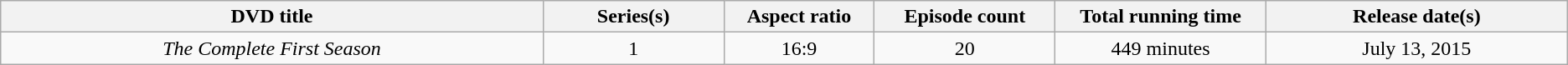<table class="wikitable sortable" style="text-align:center">
<tr>
<th style="width:18%;">DVD title</th>
<th style="width:6%;">Series(s)</th>
<th style="width:5%;">Aspect ratio</th>
<th style="width:6%;">Episode count</th>
<th style="width:7%;">Total running time</th>
<th style="width:10%;">Release date(s)</th>
</tr>
<tr>
<td><em>The Complete First Season</em></td>
<td>1</td>
<td>16:9</td>
<td>20</td>
<td>449 minutes</td>
<td>July 13, 2015</td>
</tr>
</table>
